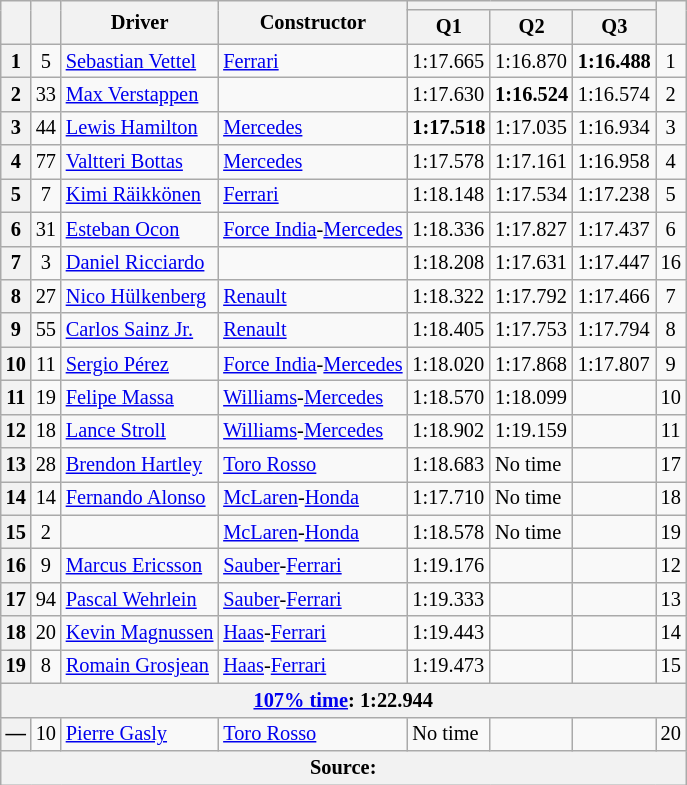<table class="wikitable sortable" style="font-size: 85%;">
<tr>
<th rowspan="2"></th>
<th rowspan="2"></th>
<th rowspan="2">Driver</th>
<th rowspan="2">Constructor</th>
<th colspan="3"></th>
<th rowspan="2"></th>
</tr>
<tr>
<th>Q1</th>
<th>Q2</th>
<th>Q3</th>
</tr>
<tr>
<th>1</th>
<td align="center">5</td>
<td> <a href='#'>Sebastian Vettel</a></td>
<td><a href='#'>Ferrari</a></td>
<td>1:17.665</td>
<td>1:16.870</td>
<td><strong>1:16.488</strong></td>
<td align="center">1</td>
</tr>
<tr>
<th>2</th>
<td align="center">33</td>
<td> <a href='#'>Max Verstappen</a></td>
<td></td>
<td>1:17.630</td>
<td><strong>1:16.524</strong></td>
<td>1:16.574</td>
<td align="center">2</td>
</tr>
<tr>
<th>3</th>
<td align="center">44</td>
<td> <a href='#'>Lewis Hamilton</a></td>
<td><a href='#'>Mercedes</a></td>
<td><strong>1:17.518</strong></td>
<td>1:17.035</td>
<td>1:16.934</td>
<td align="center">3</td>
</tr>
<tr>
<th>4</th>
<td align="center">77</td>
<td> <a href='#'>Valtteri Bottas</a></td>
<td><a href='#'>Mercedes</a></td>
<td>1:17.578</td>
<td>1:17.161</td>
<td>1:16.958</td>
<td align="center">4</td>
</tr>
<tr>
<th>5</th>
<td align="center">7</td>
<td> <a href='#'>Kimi Räikkönen</a></td>
<td><a href='#'>Ferrari</a></td>
<td>1:18.148</td>
<td>1:17.534</td>
<td>1:17.238</td>
<td align="center">5</td>
</tr>
<tr>
<th>6</th>
<td align="center">31</td>
<td> <a href='#'>Esteban Ocon</a></td>
<td><a href='#'>Force India</a>-<a href='#'>Mercedes</a></td>
<td>1:18.336</td>
<td>1:17.827</td>
<td>1:17.437</td>
<td align="center">6</td>
</tr>
<tr>
<th>7</th>
<td align="center">3</td>
<td> <a href='#'>Daniel Ricciardo</a></td>
<td></td>
<td>1:18.208</td>
<td>1:17.631</td>
<td>1:17.447</td>
<td align="center">16</td>
</tr>
<tr>
<th>8</th>
<td align="center">27</td>
<td> <a href='#'>Nico Hülkenberg</a></td>
<td><a href='#'>Renault</a></td>
<td>1:18.322</td>
<td>1:17.792</td>
<td>1:17.466</td>
<td align="center">7</td>
</tr>
<tr>
<th>9</th>
<td align="center">55</td>
<td> <a href='#'>Carlos Sainz Jr.</a></td>
<td><a href='#'>Renault</a></td>
<td>1:18.405</td>
<td>1:17.753</td>
<td>1:17.794</td>
<td align="center">8</td>
</tr>
<tr>
<th>10</th>
<td align="center">11</td>
<td> <a href='#'>Sergio Pérez</a></td>
<td><a href='#'>Force India</a>-<a href='#'>Mercedes</a></td>
<td>1:18.020</td>
<td>1:17.868</td>
<td>1:17.807</td>
<td align="center">9</td>
</tr>
<tr>
<th>11</th>
<td align="center">19</td>
<td> <a href='#'>Felipe Massa</a></td>
<td><a href='#'>Williams</a>-<a href='#'>Mercedes</a></td>
<td>1:18.570</td>
<td>1:18.099</td>
<td></td>
<td align="center">10</td>
</tr>
<tr>
<th>12</th>
<td align="center">18</td>
<td> <a href='#'>Lance Stroll</a></td>
<td><a href='#'>Williams</a>-<a href='#'>Mercedes</a></td>
<td>1:18.902</td>
<td>1:19.159</td>
<td></td>
<td align="center">11</td>
</tr>
<tr>
<th>13</th>
<td align="center">28</td>
<td> <a href='#'>Brendon Hartley</a></td>
<td><a href='#'>Toro Rosso</a></td>
<td>1:18.683</td>
<td>No time</td>
<td></td>
<td align="center">17</td>
</tr>
<tr>
<th>14</th>
<td align="center">14</td>
<td> <a href='#'>Fernando Alonso</a></td>
<td><a href='#'>McLaren</a>-<a href='#'>Honda</a></td>
<td>1:17.710</td>
<td>No time</td>
<td></td>
<td align="center">18</td>
</tr>
<tr>
<th>15</th>
<td align="center">2</td>
<td></td>
<td><a href='#'>McLaren</a>-<a href='#'>Honda</a></td>
<td>1:18.578</td>
<td>No time</td>
<td></td>
<td align="center">19</td>
</tr>
<tr>
<th>16</th>
<td align="center">9</td>
<td> <a href='#'>Marcus Ericsson</a></td>
<td><a href='#'>Sauber</a>-<a href='#'>Ferrari</a></td>
<td>1:19.176</td>
<td></td>
<td></td>
<td align="center">12</td>
</tr>
<tr>
<th>17</th>
<td align="center">94</td>
<td> <a href='#'>Pascal Wehrlein</a></td>
<td><a href='#'>Sauber</a>-<a href='#'>Ferrari</a></td>
<td>1:19.333</td>
<td></td>
<td></td>
<td align="center">13</td>
</tr>
<tr>
<th>18</th>
<td align="center">20</td>
<td> <a href='#'>Kevin Magnussen</a></td>
<td><a href='#'>Haas</a>-<a href='#'>Ferrari</a></td>
<td>1:19.443</td>
<td></td>
<td></td>
<td align="center">14</td>
</tr>
<tr>
<th>19</th>
<td align="center">8</td>
<td> <a href='#'>Romain Grosjean</a></td>
<td><a href='#'>Haas</a>-<a href='#'>Ferrari</a></td>
<td>1:19.473</td>
<td></td>
<td></td>
<td align="center">15</td>
</tr>
<tr>
<th colspan="8"><a href='#'>107% time</a>: 1:22.944</th>
</tr>
<tr>
<th>—</th>
<td align="center">10</td>
<td> <a href='#'>Pierre Gasly</a></td>
<td><a href='#'>Toro Rosso</a></td>
<td>No time</td>
<td></td>
<td></td>
<td align="center">20</td>
</tr>
<tr>
<th colspan="8">Source:</th>
</tr>
</table>
